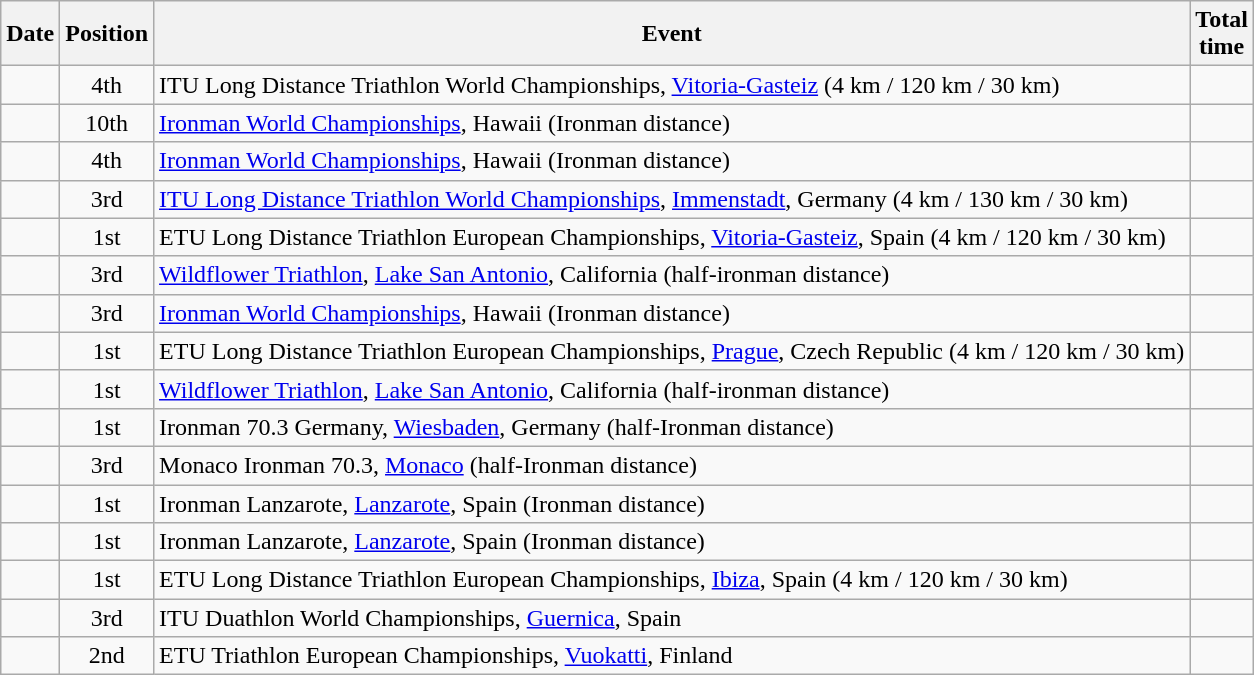<table class="wikitable sortable">
<tr>
<th>Date</th>
<th>Position</th>
<th>Event</th>
<th>Total <br>time</th>
</tr>
<tr>
<td align="right"></td>
<td align="center">4th</td>
<td>ITU Long Distance Triathlon World Championships, <a href='#'>Vitoria-Gasteiz</a> (4 km / 120 km / 30 km)</td>
<td></td>
</tr>
<tr>
<td align="right"></td>
<td align="center">10th</td>
<td><a href='#'>Ironman World Championships</a>, Hawaii (Ironman distance)</td>
<td></td>
</tr>
<tr>
<td align="right"></td>
<td align="center">4th</td>
<td><a href='#'>Ironman World Championships</a>, Hawaii (Ironman distance)</td>
<td></td>
</tr>
<tr>
<td align="right"></td>
<td align="center">3rd</td>
<td><a href='#'>ITU Long Distance Triathlon World Championships</a>, <a href='#'>Immenstadt</a>, Germany (4 km / 130 km / 30 km)</td>
<td></td>
</tr>
<tr>
<td align="right"></td>
<td align="center">1st</td>
<td>ETU Long Distance Triathlon European Championships, <a href='#'>Vitoria-Gasteiz</a>, Spain (4 km / 120 km / 30 km)</td>
<td></td>
</tr>
<tr>
<td align="right"></td>
<td align="center">3rd</td>
<td><a href='#'>Wildflower Triathlon</a>, <a href='#'>Lake San Antonio</a>, California (half-ironman distance)</td>
<td></td>
</tr>
<tr>
<td align="right"></td>
<td align="center">3rd</td>
<td><a href='#'>Ironman World Championships</a>, Hawaii (Ironman distance)</td>
<td></td>
</tr>
<tr>
<td align="right"></td>
<td align="center">1st</td>
<td>ETU Long Distance Triathlon European Championships, <a href='#'>Prague</a>, Czech Republic (4 km / 120 km / 30 km)</td>
<td></td>
</tr>
<tr>
<td align="right"></td>
<td align="center">1st</td>
<td><a href='#'>Wildflower Triathlon</a>, <a href='#'>Lake San Antonio</a>, California (half-ironman distance)</td>
<td></td>
</tr>
<tr>
<td align="right"></td>
<td align="center">1st</td>
<td>Ironman 70.3 Germany, <a href='#'>Wiesbaden</a>, Germany (half-Ironman distance)</td>
<td></td>
</tr>
<tr>
<td align="right"></td>
<td align="center">3rd</td>
<td>Monaco Ironman 70.3, <a href='#'>Monaco</a> (half-Ironman distance)</td>
<td></td>
</tr>
<tr>
<td align="right"></td>
<td align="center">1st</td>
<td>Ironman Lanzarote, <a href='#'>Lanzarote</a>, Spain (Ironman distance)</td>
<td></td>
</tr>
<tr>
<td align="right"></td>
<td align="center">1st</td>
<td>Ironman Lanzarote, <a href='#'>Lanzarote</a>, Spain (Ironman distance)</td>
<td></td>
</tr>
<tr>
<td align="right"></td>
<td align="center">1st</td>
<td>ETU Long Distance Triathlon European Championships, <a href='#'>Ibiza</a>, Spain (4 km / 120 km / 30 km)</td>
<td></td>
</tr>
<tr>
<td align="right"></td>
<td align="center">3rd</td>
<td>ITU Duathlon World Championships, <a href='#'>Guernica</a>, Spain</td>
<td></td>
</tr>
<tr>
<td align="right"></td>
<td align="center">2nd</td>
<td>ETU Triathlon European Championships, <a href='#'>Vuokatti</a>, Finland</td>
<td></td>
</tr>
</table>
